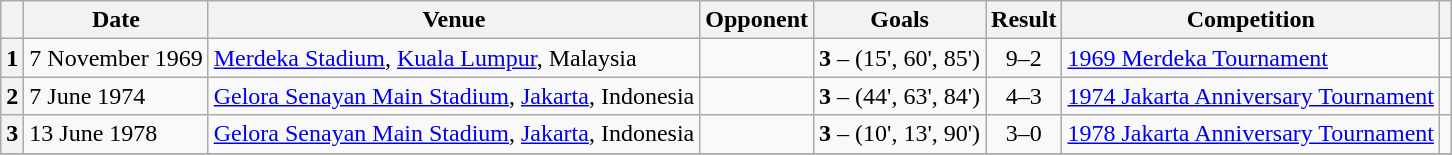<table class="wikitable sortable">
<tr>
<th scope="col"></th>
<th scope="col">Date</th>
<th scope="col">Venue</th>
<th scope="col">Opponent</th>
<th scope="col">Goals</th>
<th scope="col">Result</th>
<th scope="col">Competition</th>
<th scope="col" class="unsortable"></th>
</tr>
<tr>
<th scope="row">1</th>
<td>7 November 1969</td>
<td><a href='#'>Merdeka Stadium</a>, <a href='#'>Kuala Lumpur</a>, Malaysia</td>
<td data-sort-value="Luxembourg"></td>
<td data-sort-value="15"><strong>3</strong> – (15', 60', 85')</td>
<td style="text-align: center" data-sort-value="2">9–2</td>
<td><a href='#'>1969 Merdeka Tournament</a></td>
<td style="text-align: center"></td>
</tr>
<tr>
<th scope="row">2</th>
<td>7 June 1974</td>
<td><a href='#'>Gelora Senayan Main Stadium</a>, <a href='#'>Jakarta</a>, Indonesia</td>
<td data-sort-value="Romania"></td>
<td data-sort-value="29"><strong>3</strong> – (44', 63', 84')</td>
<td style="text-align: center" data-sort-value="1">4–3</td>
<td><a href='#'>1974 Jakarta Anniversary Tournament</a></td>
<td style="text-align: center"></td>
</tr>
<tr>
<th scope="row">3</th>
<td>13 June 1978</td>
<td><a href='#'>Gelora Senayan Main Stadium</a>, <a href='#'>Jakarta</a>, Indonesia</td>
<td data-sort-value="Austria"></td>
<td data-sort-value="29"><strong>3</strong> – (10', 13', 90')</td>
<td style="text-align: center" data-sort-value="1">3–0</td>
<td><a href='#'>1978 Jakarta Anniversary Tournament</a></td>
<td style="text-align: center"></td>
</tr>
<tr>
</tr>
</table>
